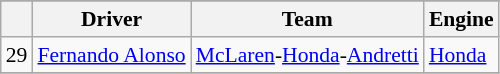<table class="wikitable" style="font-size:90%;">
<tr>
</tr>
<tr>
<th></th>
<th>Driver</th>
<th>Team</th>
<th>Engine</th>
</tr>
<tr>
<td style="text-align:center;">29</td>
<td> <a href='#'>Fernando Alonso</a> </td>
<td><a href='#'>McLaren</a>-<a href='#'>Honda</a>-<a href='#'>Andretti</a></td>
<td><a href='#'>Honda</a></td>
</tr>
<tr>
</tr>
</table>
